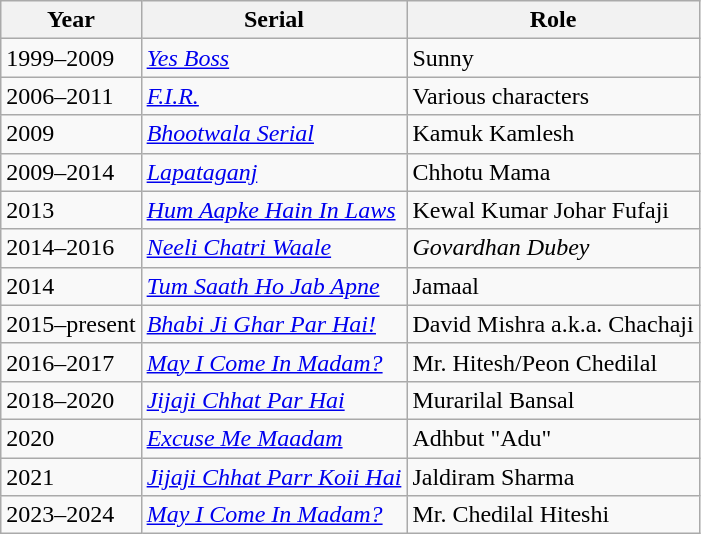<table class="wikitable">
<tr>
<th>Year</th>
<th>Serial</th>
<th>Role</th>
</tr>
<tr>
<td>1999–2009</td>
<td><em><a href='#'>Yes Boss</a></em></td>
<td>Sunny</td>
</tr>
<tr>
<td>2006–2011</td>
<td><em><a href='#'>F.I.R.</a></em></td>
<td>Various characters</td>
</tr>
<tr>
<td>2009</td>
<td><em><a href='#'>Bhootwala Serial</a></em></td>
<td>Kamuk Kamlesh</td>
</tr>
<tr>
<td>2009–2014</td>
<td><em><a href='#'>Lapataganj</a></em></td>
<td>Chhotu Mama</td>
</tr>
<tr>
<td>2013</td>
<td><em><a href='#'>Hum Aapke Hain In Laws</a></em></td>
<td>Kewal Kumar Johar Fufaji</td>
</tr>
<tr>
<td>2014–2016</td>
<td><em><a href='#'>Neeli Chatri Waale</a></em></td>
<td><em>Govardhan Dubey</em></td>
</tr>
<tr>
<td>2014</td>
<td><em><a href='#'>Tum Saath Ho Jab Apne</a></em></td>
<td>Jamaal</td>
</tr>
<tr>
<td>2015–present</td>
<td><em><a href='#'>Bhabi Ji Ghar Par Hai!</a></em></td>
<td>David Mishra a.k.a. Chachaji</td>
</tr>
<tr>
<td>2016–2017</td>
<td><em><a href='#'>May I Come In Madam?</a></em></td>
<td>Mr. Hitesh/Peon Chedilal</td>
</tr>
<tr>
<td>2018–2020</td>
<td><em><a href='#'>Jijaji Chhat Par Hai</a></em></td>
<td>Murarilal Bansal</td>
</tr>
<tr>
<td>2020</td>
<td><em><a href='#'>Excuse Me Maadam</a></em></td>
<td>Adhbut "Adu"</td>
</tr>
<tr>
<td>2021</td>
<td><em><a href='#'>Jijaji Chhat Parr Koii Hai</a></em></td>
<td>Jaldiram Sharma</td>
</tr>
<tr>
<td>2023–2024</td>
<td><em><a href='#'> May I Come In Madam?</a></em></td>
<td>Mr. Chedilal Hiteshi</td>
</tr>
</table>
